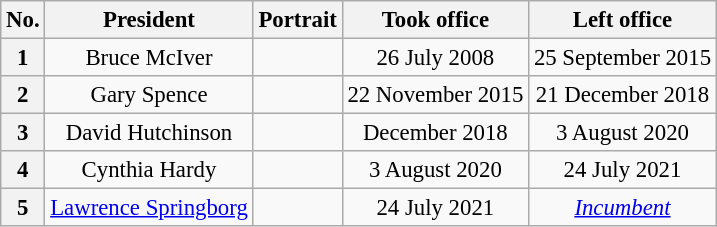<table class="wikitable" style="text-align:center; font-size:95%">
<tr>
<th>No.</th>
<th>President</th>
<th>Portrait</th>
<th>Took office</th>
<th>Left office</th>
</tr>
<tr>
<th>1</th>
<td>Bruce McIver</td>
<td></td>
<td>26 July 2008</td>
<td>25 September 2015</td>
</tr>
<tr>
<th>2</th>
<td>Gary Spence</td>
<td></td>
<td>22 November 2015</td>
<td>21 December 2018</td>
</tr>
<tr>
<th>3</th>
<td>David Hutchinson</td>
<td></td>
<td>December 2018</td>
<td>3 August 2020</td>
</tr>
<tr>
<th>4</th>
<td>Cynthia Hardy</td>
<td></td>
<td>3 August 2020</td>
<td>24 July 2021</td>
</tr>
<tr>
<th>5</th>
<td><a href='#'>Lawrence Springborg</a></td>
<td></td>
<td>24 July 2021</td>
<td><em><a href='#'>Incumbent</a></em></td>
</tr>
</table>
